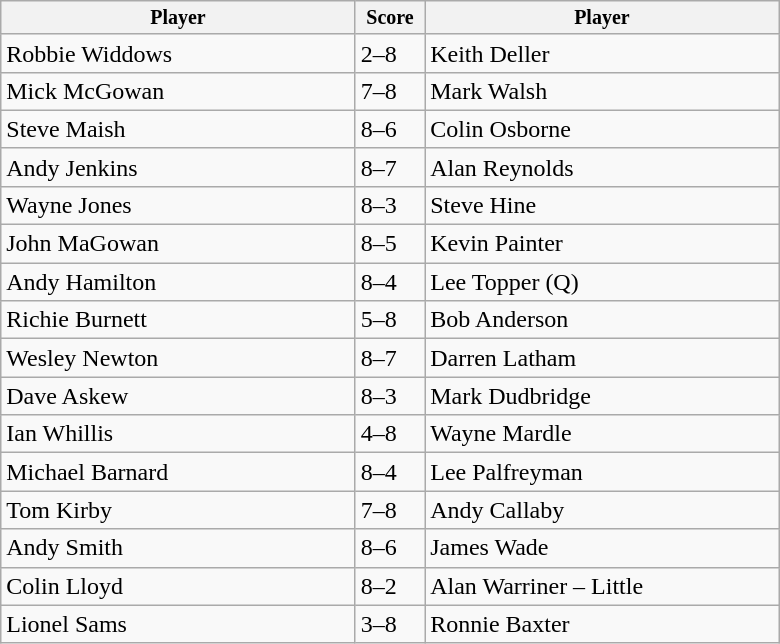<table class="wikitable">
<tr style="font-size:10pt;font-weight:bold">
<th style="width:230px;">Player</th>
<th style="width:40px;">Score</th>
<th style="width:230px;">Player</th>
</tr>
<tr>
<td> Robbie Widdows</td>
<td>2–8</td>
<td> Keith Deller</td>
</tr>
<tr>
<td> Mick McGowan</td>
<td>7–8</td>
<td> Mark Walsh</td>
</tr>
<tr>
<td> Steve Maish</td>
<td>8–6</td>
<td> Colin Osborne</td>
</tr>
<tr>
<td> Andy Jenkins</td>
<td>8–7</td>
<td> Alan Reynolds</td>
</tr>
<tr>
<td> Wayne Jones</td>
<td>8–3</td>
<td> Steve Hine</td>
</tr>
<tr>
<td> John MaGowan</td>
<td>8–5</td>
<td> Kevin Painter</td>
</tr>
<tr>
<td> Andy Hamilton</td>
<td>8–4</td>
<td> Lee Topper (Q)</td>
</tr>
<tr>
<td> Richie Burnett</td>
<td>5–8</td>
<td> Bob Anderson</td>
</tr>
<tr>
<td> Wesley Newton</td>
<td>8–7</td>
<td> Darren Latham</td>
</tr>
<tr>
<td> Dave Askew</td>
<td>8–3</td>
<td> Mark Dudbridge</td>
</tr>
<tr>
<td> Ian Whillis</td>
<td>4–8</td>
<td> Wayne Mardle</td>
</tr>
<tr>
<td> Michael Barnard</td>
<td>8–4</td>
<td> Lee Palfreyman</td>
</tr>
<tr>
<td> Tom Kirby</td>
<td>7–8</td>
<td> Andy Callaby</td>
</tr>
<tr>
<td> Andy Smith</td>
<td>8–6</td>
<td> James Wade</td>
</tr>
<tr>
<td> Colin Lloyd</td>
<td>8–2</td>
<td> Alan Warriner – Little</td>
</tr>
<tr>
<td> Lionel Sams</td>
<td>3–8</td>
<td> Ronnie Baxter</td>
</tr>
</table>
